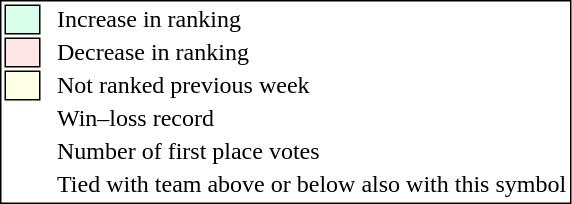<table style="border:1px solid black;">
<tr>
<td style="background:#D8FFEB; width:20px; border:1px solid black;"></td>
<td> </td>
<td>Increase in ranking</td>
</tr>
<tr>
<td style="background:#FFE6E6; width:20px; border:1px solid black;"></td>
<td> </td>
<td>Decrease in ranking</td>
</tr>
<tr>
<td style="background:#FFFFE6; width:20px; border:1px solid black;"></td>
<td> </td>
<td>Not ranked previous week</td>
</tr>
<tr>
<td></td>
<td> </td>
<td>Win–loss record</td>
</tr>
<tr>
<td></td>
<td> </td>
<td>Number of first place votes</td>
</tr>
<tr>
<td></td>
<td></td>
<td>Tied with team above or below also with this symbol</td>
</tr>
</table>
